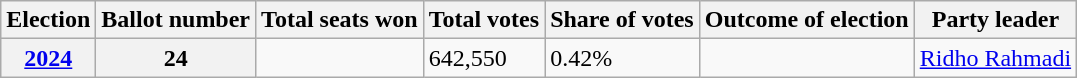<table class="wikitable">
<tr>
<th>Election</th>
<th>Ballot number</th>
<th>Total seats won</th>
<th>Total votes</th>
<th>Share of votes</th>
<th>Outcome of election</th>
<th>Party leader</th>
</tr>
<tr>
<th><a href='#'>2024</a></th>
<th>24</th>
<td></td>
<td>642,550</td>
<td>0.42%</td>
<td></td>
<td><a href='#'>Ridho Rahmadi</a></td>
</tr>
</table>
